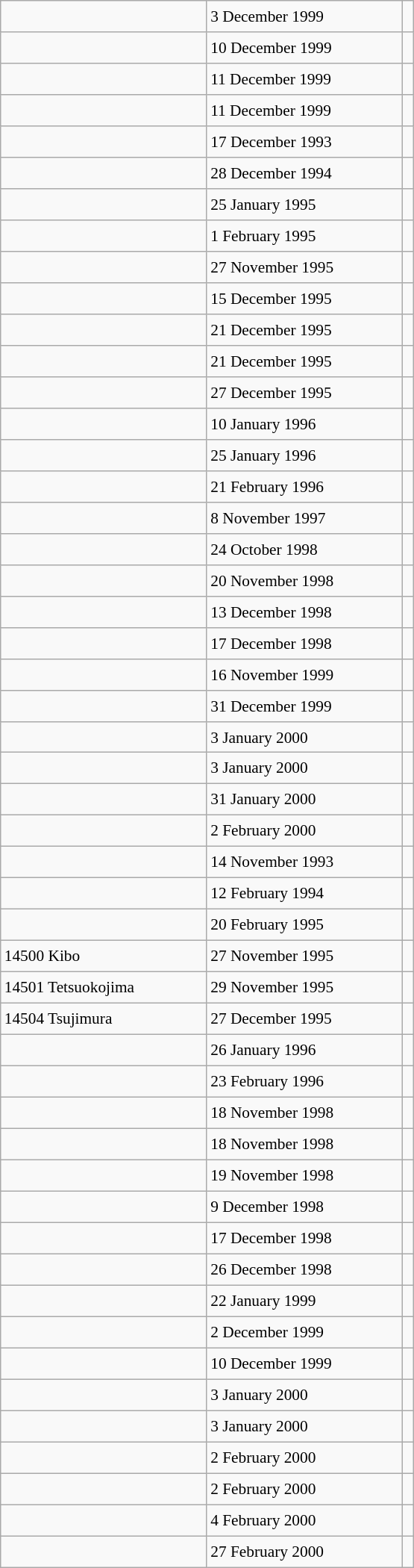<table class="wikitable" style="font-size: 89%; float: left; width: 26em; margin-right: 1em; height: 1400px">
<tr>
<td></td>
<td>3 December 1999</td>
<td></td>
</tr>
<tr>
<td></td>
<td>10 December 1999</td>
<td></td>
</tr>
<tr>
<td></td>
<td>11 December 1999</td>
<td></td>
</tr>
<tr>
<td></td>
<td>11 December 1999</td>
<td></td>
</tr>
<tr>
<td></td>
<td>17 December 1993</td>
<td></td>
</tr>
<tr>
<td></td>
<td>28 December 1994</td>
<td></td>
</tr>
<tr>
<td></td>
<td>25 January 1995</td>
<td></td>
</tr>
<tr>
<td></td>
<td>1 February 1995</td>
<td></td>
</tr>
<tr>
<td></td>
<td>27 November 1995</td>
<td></td>
</tr>
<tr>
<td></td>
<td>15 December 1995</td>
<td></td>
</tr>
<tr>
<td></td>
<td>21 December 1995</td>
<td></td>
</tr>
<tr>
<td></td>
<td>21 December 1995</td>
<td></td>
</tr>
<tr>
<td></td>
<td>27 December 1995</td>
<td></td>
</tr>
<tr>
<td></td>
<td>10 January 1996</td>
<td></td>
</tr>
<tr>
<td></td>
<td>25 January 1996</td>
<td></td>
</tr>
<tr>
<td></td>
<td>21 February 1996</td>
<td></td>
</tr>
<tr>
<td></td>
<td>8 November 1997</td>
<td></td>
</tr>
<tr>
<td></td>
<td>24 October 1998</td>
<td></td>
</tr>
<tr>
<td></td>
<td>20 November 1998</td>
<td></td>
</tr>
<tr>
<td></td>
<td>13 December 1998</td>
<td></td>
</tr>
<tr>
<td></td>
<td>17 December 1998</td>
<td></td>
</tr>
<tr>
<td></td>
<td>16 November 1999</td>
<td></td>
</tr>
<tr>
<td></td>
<td>31 December 1999</td>
<td></td>
</tr>
<tr>
<td></td>
<td>3 January 2000</td>
<td></td>
</tr>
<tr>
<td></td>
<td>3 January 2000</td>
<td></td>
</tr>
<tr>
<td></td>
<td>31 January 2000</td>
<td></td>
</tr>
<tr>
<td></td>
<td>2 February 2000</td>
<td></td>
</tr>
<tr>
<td></td>
<td>14 November 1993</td>
<td></td>
</tr>
<tr>
<td></td>
<td>12 February 1994</td>
<td></td>
</tr>
<tr>
<td></td>
<td>20 February 1995</td>
<td></td>
</tr>
<tr>
<td>14500 Kibo</td>
<td>27 November 1995</td>
<td></td>
</tr>
<tr>
<td>14501 Tetsuokojima</td>
<td>29 November 1995</td>
<td></td>
</tr>
<tr>
<td>14504 Tsujimura</td>
<td>27 December 1995</td>
<td></td>
</tr>
<tr>
<td></td>
<td>26 January 1996</td>
<td></td>
</tr>
<tr>
<td></td>
<td>23 February 1996</td>
<td></td>
</tr>
<tr>
<td></td>
<td>18 November 1998</td>
<td></td>
</tr>
<tr>
<td></td>
<td>18 November 1998</td>
<td></td>
</tr>
<tr>
<td></td>
<td>19 November 1998</td>
<td></td>
</tr>
<tr>
<td></td>
<td>9 December 1998</td>
<td></td>
</tr>
<tr>
<td></td>
<td>17 December 1998</td>
<td></td>
</tr>
<tr>
<td></td>
<td>26 December 1998</td>
<td></td>
</tr>
<tr>
<td></td>
<td>22 January 1999</td>
<td></td>
</tr>
<tr>
<td></td>
<td>2 December 1999</td>
<td></td>
</tr>
<tr>
<td></td>
<td>10 December 1999</td>
<td></td>
</tr>
<tr>
<td></td>
<td>3 January 2000</td>
<td></td>
</tr>
<tr>
<td></td>
<td>3 January 2000</td>
<td></td>
</tr>
<tr>
<td></td>
<td>2 February 2000</td>
<td></td>
</tr>
<tr>
<td></td>
<td>2 February 2000</td>
<td></td>
</tr>
<tr>
<td></td>
<td>4 February 2000</td>
<td></td>
</tr>
<tr>
<td></td>
<td>27 February 2000</td>
<td></td>
</tr>
</table>
